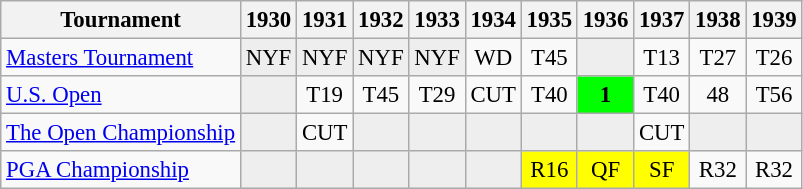<table class="wikitable" style="font-size:95%;text-align:center;">
<tr>
<th>Tournament</th>
<th>1930</th>
<th>1931</th>
<th>1932</th>
<th>1933</th>
<th>1934</th>
<th>1935</th>
<th>1936</th>
<th>1937</th>
<th>1938</th>
<th>1939</th>
</tr>
<tr>
<td align=left><a href='#'>Masters Tournament</a></td>
<td style="background:#eeeeee;">NYF</td>
<td style="background:#eeeeee;">NYF</td>
<td style="background:#eeeeee;">NYF</td>
<td style="background:#eeeeee;">NYF</td>
<td>WD</td>
<td>T45</td>
<td style="background:#eeeeee;"></td>
<td>T13</td>
<td>T27</td>
<td>T26</td>
</tr>
<tr>
<td align=left><a href='#'>U.S. Open</a></td>
<td style="background:#eeeeee;"></td>
<td>T19</td>
<td>T45</td>
<td>T29</td>
<td>CUT</td>
<td>T40</td>
<td style="background:lime;"><strong>1</strong></td>
<td>T40</td>
<td>48</td>
<td>T56</td>
</tr>
<tr>
<td align=left><a href='#'>The Open Championship</a></td>
<td style="background:#eeeeee;"></td>
<td>CUT</td>
<td style="background:#eeeeee;"></td>
<td style="background:#eeeeee;"></td>
<td style="background:#eeeeee;"></td>
<td style="background:#eeeeee;"></td>
<td style="background:#eeeeee;"></td>
<td>CUT</td>
<td style="background:#eeeeee;"></td>
<td style="background:#eeeeee;"></td>
</tr>
<tr>
<td align=left><a href='#'>PGA Championship</a></td>
<td style="background:#eeeeee;"></td>
<td style="background:#eeeeee;"></td>
<td style="background:#eeeeee;"></td>
<td style="background:#eeeeee;"></td>
<td style="background:#eeeeee;"></td>
<td style="background:yellow;">R16</td>
<td style="background:yellow;">QF</td>
<td style="background:yellow;">SF</td>
<td>R32</td>
<td>R32</td>
</tr>
</table>
